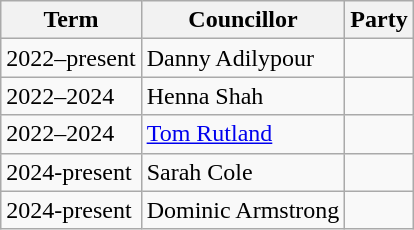<table class="wikitable">
<tr>
<th>Term</th>
<th>Councillor</th>
<th colspan=2>Party</th>
</tr>
<tr>
<td>2022–present</td>
<td>Danny Adilypour</td>
<td></td>
</tr>
<tr>
<td>2022–2024</td>
<td>Henna Shah</td>
<td></td>
</tr>
<tr>
<td>2022–2024</td>
<td><a href='#'>Tom Rutland</a></td>
<td></td>
</tr>
<tr>
<td>2024-present</td>
<td>Sarah Cole</td>
<td></td>
</tr>
<tr>
<td>2024-present</td>
<td>Dominic Armstrong</td>
<td></td>
</tr>
</table>
